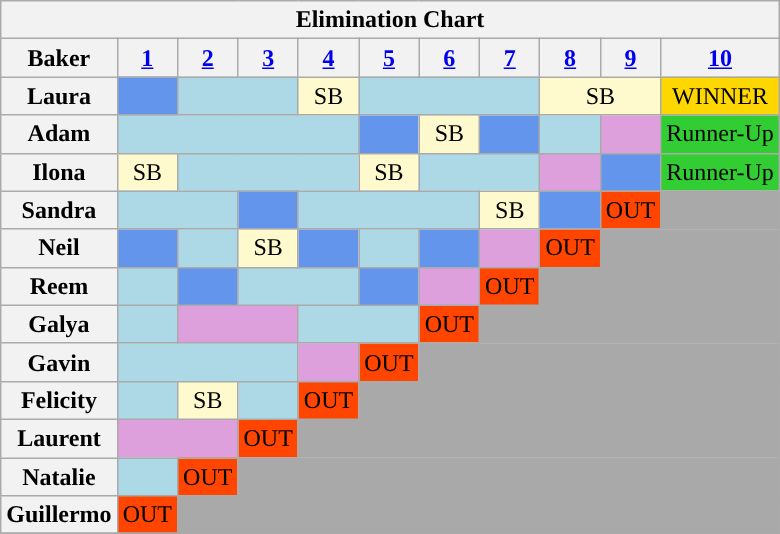<table class="wikitable" style="text-align:center">
<tr>
<th colspan="11">Elimination Chart</th>
</tr>
<tr>
<th>Baker</th>
<th><a href='#'>1</a></th>
<th><a href='#'>2</a></th>
<th><a href='#'>3</a></th>
<th><a href='#'>4</a></th>
<th><a href='#'>5</a></th>
<th><a href='#'>6</a></th>
<th><a href='#'>7</a></th>
<th><a href='#'>8</a></th>
<th><a href='#'>9</a></th>
<th><a href='#'>10</a></th>
</tr>
<tr>
<th>Laura</th>
<td style="background:CornflowerBlue;"></td>
<td colspan="2" style="background:LightBlue;"></td>
<td style="background:LemonChiffon;">SB</td>
<td colspan="3" style="background:LightBlue;"></td>
<td colspan="2" style="background:LemonChiffon;">SB</td>
<td style="background:Gold;">WINNER</td>
</tr>
<tr>
<th>Adam</th>
<td colspan="4" style="background:LightBlue;"></td>
<td style="background:CornflowerBlue;"></td>
<td style="background:LemonChiffon;">SB</td>
<td style="background:CornflowerBlue;"></td>
<td style="background:LightBlue;"></td>
<td style="background:Plum;"></td>
<td style="background:LimeGreen;">Runner-Up</td>
</tr>
<tr>
<th>Ilona</th>
<td style="background:LemonChiffon;">SB</td>
<td colspan="3" style="background:LightBlue;"></td>
<td style="background:LemonChiffon;">SB</td>
<td colspan="2" style="background:LightBlue;"></td>
<td style="background:Plum;"></td>
<td style="background:CornflowerBlue;"></td>
<td style="background:LimeGreen;">Runner-Up</td>
</tr>
<tr>
<th>Sandra</th>
<td colspan="2" style="background:LightBlue;"></td>
<td style="background:CornflowerBlue;"></td>
<td colspan="3" style="background:LightBlue;"></td>
<td style="background:LemonChiffon;">SB</td>
<td style="background:CornflowerBlue;"></td>
<td style="background:OrangeRed;">OUT</td>
<td style="background:DarkGrey;"></td>
</tr>
<tr>
<th>Neil</th>
<td style="background:CornflowerBlue;"></td>
<td style="background:LightBlue;"></td>
<td style="background:LemonChiffon;">SB</td>
<td style="background:CornflowerBlue;"></td>
<td style="background:LightBlue;"></td>
<td style="background:CornflowerBlue;"></td>
<td style="background:Plum;"></td>
<td style="background:OrangeRed;">OUT</td>
<td colspan="2" style="background:DarkGrey;"></td>
</tr>
<tr>
<th>Reem</th>
<td style="background:LightBlue;"></td>
<td style="background:CornflowerBlue;"></td>
<td colspan="2" style="background:LightBlue;"></td>
<td style="background:CornflowerBlue;"></td>
<td style="background:Plum;"></td>
<td style="background:OrangeRed;">OUT</td>
<td colspan="3" style="background:DarkGrey;"></td>
</tr>
<tr>
<th>Galya</th>
<td style="background:LightBlue;"></td>
<td colspan="2" style="background:Plum;"></td>
<td colspan="2" style="background:LightBlue;"></td>
<td style="background:OrangeRed;">OUT</td>
<td colspan="4" style="background:DarkGrey;"></td>
</tr>
<tr>
<th>Gavin</th>
<td colspan="3" style="background:LightBlue;"></td>
<td style="background:Plum;"></td>
<td style="background:OrangeRed;">OUT</td>
<td colspan="5" style="background:DarkGrey;"></td>
</tr>
<tr>
<th>Felicity</th>
<td style="background:LightBlue;"></td>
<td style="background:LemonChiffon;">SB</td>
<td style="background:LightBlue;"></td>
<td style="background:OrangeRed;">OUT</td>
<td colspan="6" style="background:DarkGrey;"></td>
</tr>
<tr>
<th>Laurent</th>
<td colspan="2" style="background:Plum;"></td>
<td style="background:OrangeRed;">OUT</td>
<td colspan="7" style="background:DarkGrey;"></td>
</tr>
<tr>
<th>Natalie</th>
<td style="background:LightBlue;"></td>
<td style="background:OrangeRed;">OUT</td>
<td colspan="8" style="background:DarkGrey;"></td>
</tr>
<tr>
<th>Guillermo</th>
<td style="background:OrangeRed;">OUT</td>
<td colspan="9" style="background:DarkGrey;"></td>
</tr>
<tr>
</tr>
</table>
